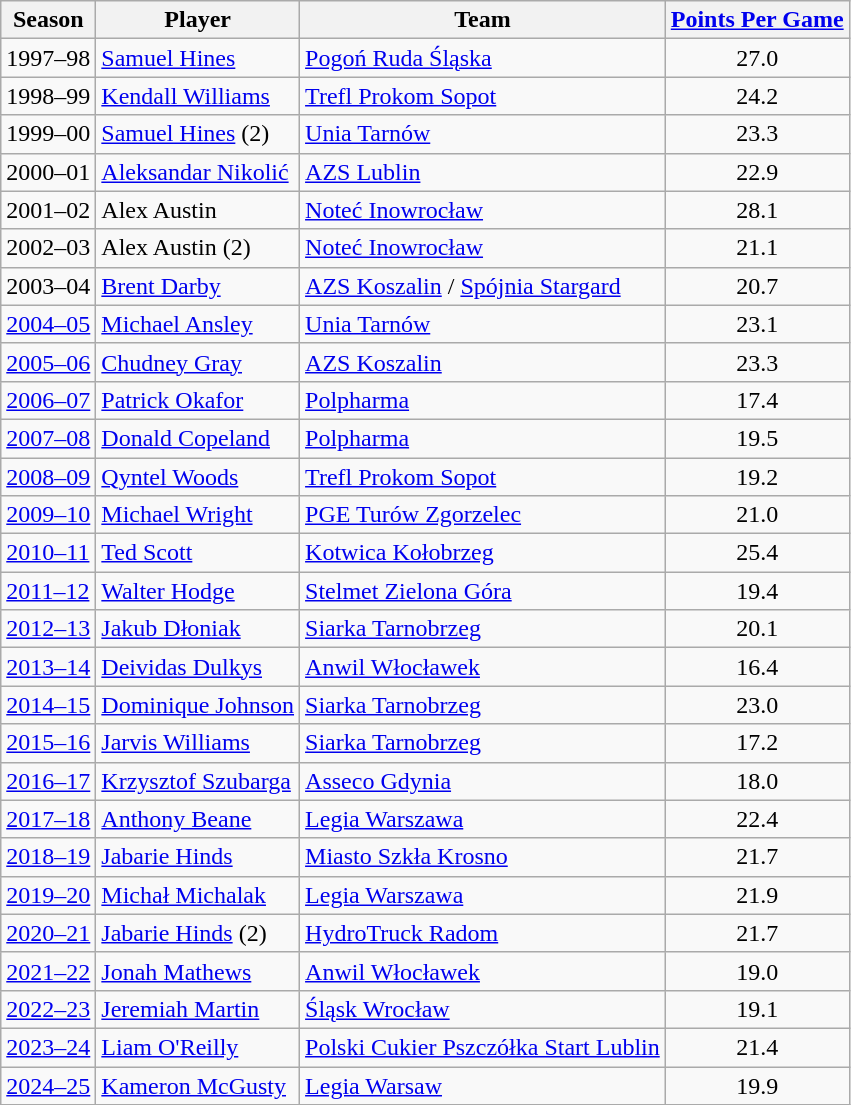<table class="wikitable sortable">
<tr>
<th Scope = "col">Season</th>
<th Scope = "col">Player</th>
<th Scope = "col">Team</th>
<th Scope = "col"><a href='#'>Points Per Game</a></th>
</tr>
<tr>
<td>1997–98</td>
<td> <a href='#'>Samuel Hines</a></td>
<td><a href='#'>Pogoń Ruda Śląska</a></td>
<td style="text-align:center;">27.0</td>
</tr>
<tr>
<td>1998–99</td>
<td> <a href='#'>Kendall Williams</a></td>
<td><a href='#'>Trefl Prokom Sopot</a></td>
<td style="text-align:center;">24.2</td>
</tr>
<tr>
<td>1999–00</td>
<td> <a href='#'>Samuel Hines</a> (2)</td>
<td><a href='#'>Unia Tarnów</a></td>
<td style="text-align:center;">23.3</td>
</tr>
<tr>
<td>2000–01</td>
<td> <a href='#'>Aleksandar Nikolić</a></td>
<td><a href='#'>AZS Lublin</a></td>
<td style="text-align:center;">22.9</td>
</tr>
<tr>
<td>2001–02</td>
<td> Alex Austin</td>
<td><a href='#'>Noteć Inowrocław</a></td>
<td style="text-align:center;">28.1</td>
</tr>
<tr>
<td>2002–03</td>
<td> Alex Austin (2)</td>
<td><a href='#'>Noteć Inowrocław</a></td>
<td style="text-align:center;">21.1</td>
</tr>
<tr>
<td>2003–04</td>
<td> <a href='#'>Brent Darby</a></td>
<td><a href='#'>AZS Koszalin</a> / <a href='#'>Spójnia Stargard</a></td>
<td style="text-align:center;">20.7</td>
</tr>
<tr>
<td><a href='#'>2004–05</a></td>
<td> <a href='#'>Michael Ansley</a></td>
<td><a href='#'>Unia Tarnów</a></td>
<td style="text-align:center;">23.1</td>
</tr>
<tr>
<td><a href='#'>2005–06</a></td>
<td> <a href='#'>Chudney Gray</a></td>
<td><a href='#'>AZS Koszalin</a></td>
<td style="text-align:center;">23.3</td>
</tr>
<tr>
<td><a href='#'>2006–07</a></td>
<td> <a href='#'>Patrick Okafor</a></td>
<td><a href='#'>Polpharma</a></td>
<td style="text-align:center;">17.4</td>
</tr>
<tr>
<td><a href='#'>2007–08</a></td>
<td> <a href='#'>Donald Copeland</a></td>
<td><a href='#'>Polpharma</a></td>
<td style="text-align:center;">19.5</td>
</tr>
<tr>
<td><a href='#'>2008–09</a></td>
<td> <a href='#'>Qyntel Woods</a></td>
<td><a href='#'>Trefl Prokom Sopot</a></td>
<td style="text-align:center;">19.2</td>
</tr>
<tr>
<td><a href='#'>2009–10</a></td>
<td> <a href='#'>Michael Wright</a></td>
<td><a href='#'>PGE Turów Zgorzelec</a></td>
<td style="text-align:center;">21.0</td>
</tr>
<tr>
<td><a href='#'>2010–11</a></td>
<td> <a href='#'>Ted Scott</a></td>
<td><a href='#'>Kotwica Kołobrzeg</a></td>
<td style="text-align:center;">25.4</td>
</tr>
<tr>
<td><a href='#'>2011–12</a></td>
<td> <a href='#'>Walter Hodge</a></td>
<td><a href='#'>Stelmet Zielona Góra</a></td>
<td style="text-align:center;">19.4</td>
</tr>
<tr>
<td><a href='#'>2012–13</a></td>
<td> <a href='#'>Jakub Dłoniak</a></td>
<td><a href='#'>Siarka Tarnobrzeg</a></td>
<td style="text-align:center;">20.1</td>
</tr>
<tr>
<td><a href='#'>2013–14</a></td>
<td> <a href='#'>Deividas Dulkys</a></td>
<td><a href='#'>Anwil Włocławek</a></td>
<td style="text-align:center;">16.4</td>
</tr>
<tr>
<td><a href='#'>2014–15</a></td>
<td> <a href='#'>Dominique Johnson</a></td>
<td><a href='#'>Siarka Tarnobrzeg</a></td>
<td style="text-align:center;">23.0</td>
</tr>
<tr>
<td><a href='#'>2015–16</a></td>
<td> <a href='#'>Jarvis Williams</a></td>
<td><a href='#'>Siarka Tarnobrzeg</a></td>
<td style="text-align:center;">17.2</td>
</tr>
<tr>
<td><a href='#'>2016–17</a></td>
<td> <a href='#'>Krzysztof Szubarga</a></td>
<td><a href='#'>Asseco Gdynia</a></td>
<td style="text-align:center;">18.0</td>
</tr>
<tr>
<td><a href='#'>2017–18</a></td>
<td> <a href='#'>Anthony Beane</a></td>
<td><a href='#'>Legia Warszawa</a></td>
<td style="text-align:center;">22.4</td>
</tr>
<tr>
<td><a href='#'>2018–19</a></td>
<td> <a href='#'>Jabarie Hinds</a></td>
<td><a href='#'>Miasto Szkła Krosno</a></td>
<td style="text-align:center;">21.7</td>
</tr>
<tr>
<td><a href='#'>2019–20</a></td>
<td> <a href='#'>Michał Michalak</a></td>
<td><a href='#'>Legia Warszawa</a></td>
<td style="text-align:center;">21.9</td>
</tr>
<tr>
<td><a href='#'>2020–21</a></td>
<td> <a href='#'>Jabarie Hinds</a> (2)</td>
<td><a href='#'>HydroTruck Radom</a></td>
<td style="text-align:center;">21.7</td>
</tr>
<tr>
<td><a href='#'>2021–22</a></td>
<td> <a href='#'>Jonah Mathews</a></td>
<td><a href='#'>Anwil Włocławek</a></td>
<td style="text-align:center;">19.0</td>
</tr>
<tr>
<td><a href='#'>2022–23</a></td>
<td> <a href='#'>Jeremiah Martin</a></td>
<td><a href='#'>Śląsk Wrocław</a></td>
<td style="text-align:center;">19.1</td>
</tr>
<tr>
<td><a href='#'>2023–24</a></td>
<td> <a href='#'>Liam O'Reilly</a></td>
<td><a href='#'>Polski Cukier Pszczółka Start Lublin</a></td>
<td style="text-align:center;">21.4</td>
</tr>
<tr>
<td><a href='#'>2024–25</a></td>
<td> <a href='#'>Kameron McGusty</a></td>
<td><a href='#'>Legia Warsaw</a></td>
<td style="text-align:center;">19.9</td>
</tr>
</table>
